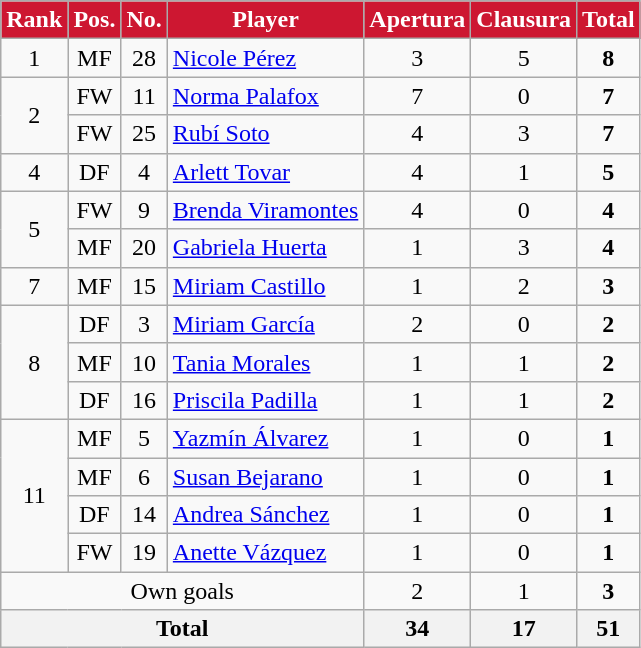<table class="wikitable" style="text-align:center;">
<tr>
<th style=background-color:#CD1731;color:#FFFFFF>Rank</th>
<th style=background-color:#CD1731;color:#FFFFFF>Pos.</th>
<th style=background-color:#CD1731;color:#FFFFFF>No.</th>
<th style=background-color:#CD1731;color:#FFFFFF>Player</th>
<th style=background-color:#CD1731;color:#FFFFFF>Apertura</th>
<th style=background-color:#CD1731;color:#FFFFFF>Clausura</th>
<th style=background-color:#CD1731;color:#FFFFFF>Total</th>
</tr>
<tr>
<td>1</td>
<td>MF</td>
<td>28</td>
<td align=left> <a href='#'>Nicole Pérez</a></td>
<td>3</td>
<td>5</td>
<td><strong>8</strong></td>
</tr>
<tr>
<td rowspan=2>2</td>
<td>FW</td>
<td>11</td>
<td align=left> <a href='#'>Norma Palafox</a></td>
<td>7</td>
<td>0</td>
<td><strong>7</strong></td>
</tr>
<tr>
<td>FW</td>
<td>25</td>
<td align=left> <a href='#'>Rubí Soto</a></td>
<td>4</td>
<td>3</td>
<td><strong>7</strong></td>
</tr>
<tr>
<td>4</td>
<td>DF</td>
<td>4</td>
<td align=left> <a href='#'>Arlett Tovar</a></td>
<td>4</td>
<td>1</td>
<td><strong>5</strong></td>
</tr>
<tr>
<td rowspan=2>5</td>
<td>FW</td>
<td>9</td>
<td align=left> <a href='#'>Brenda Viramontes</a></td>
<td>4</td>
<td>0</td>
<td><strong>4</strong></td>
</tr>
<tr>
<td>MF</td>
<td>20</td>
<td align=left> <a href='#'>Gabriela Huerta</a></td>
<td>1</td>
<td>3</td>
<td><strong>4</strong></td>
</tr>
<tr>
<td>7</td>
<td>MF</td>
<td>15</td>
<td align=left> <a href='#'>Miriam Castillo</a></td>
<td>1</td>
<td>2</td>
<td><strong>3</strong></td>
</tr>
<tr>
<td rowspan=3>8</td>
<td>DF</td>
<td>3</td>
<td align=left> <a href='#'>Miriam García</a></td>
<td>2</td>
<td>0</td>
<td><strong>2</strong></td>
</tr>
<tr>
<td>MF</td>
<td>10</td>
<td align=left> <a href='#'>Tania Morales</a></td>
<td>1</td>
<td>1</td>
<td><strong>2</strong></td>
</tr>
<tr>
<td>DF</td>
<td>16</td>
<td align=left> <a href='#'>Priscila Padilla</a></td>
<td>1</td>
<td>1</td>
<td><strong>2</strong></td>
</tr>
<tr>
<td rowspan=4>11</td>
<td>MF</td>
<td>5</td>
<td align=left> <a href='#'>Yazmín Álvarez</a></td>
<td>1</td>
<td>0</td>
<td><strong>1</strong></td>
</tr>
<tr>
<td>MF</td>
<td>6</td>
<td align=left> <a href='#'>Susan Bejarano</a></td>
<td>1</td>
<td>0</td>
<td><strong>1</strong></td>
</tr>
<tr>
<td>DF</td>
<td>14</td>
<td align=left> <a href='#'>Andrea Sánchez</a></td>
<td>1</td>
<td>0</td>
<td><strong>1</strong></td>
</tr>
<tr>
<td>FW</td>
<td>19</td>
<td align=left> <a href='#'>Anette Vázquez</a></td>
<td>1</td>
<td>0</td>
<td><strong>1</strong></td>
</tr>
<tr>
<td colspan=4>Own goals</td>
<td>2</td>
<td>1</td>
<td><strong>3</strong></td>
</tr>
<tr>
<th align=center colspan=4>Total</th>
<th align=center>34</th>
<th align=center>17</th>
<th align=center>51</th>
</tr>
</table>
